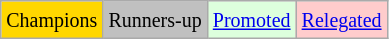<table class="wikitable">
<tr>
<td bgcolor=gold><small>Champions</small></td>
<td bgcolor=silver><small>Runners-up</small></td>
<td bgcolor="#DDFFDD"><small><a href='#'>Promoted</a></small></td>
<td bgcolor= "#FFCCCC"><small><a href='#'>Relegated</a></small></td>
</tr>
</table>
